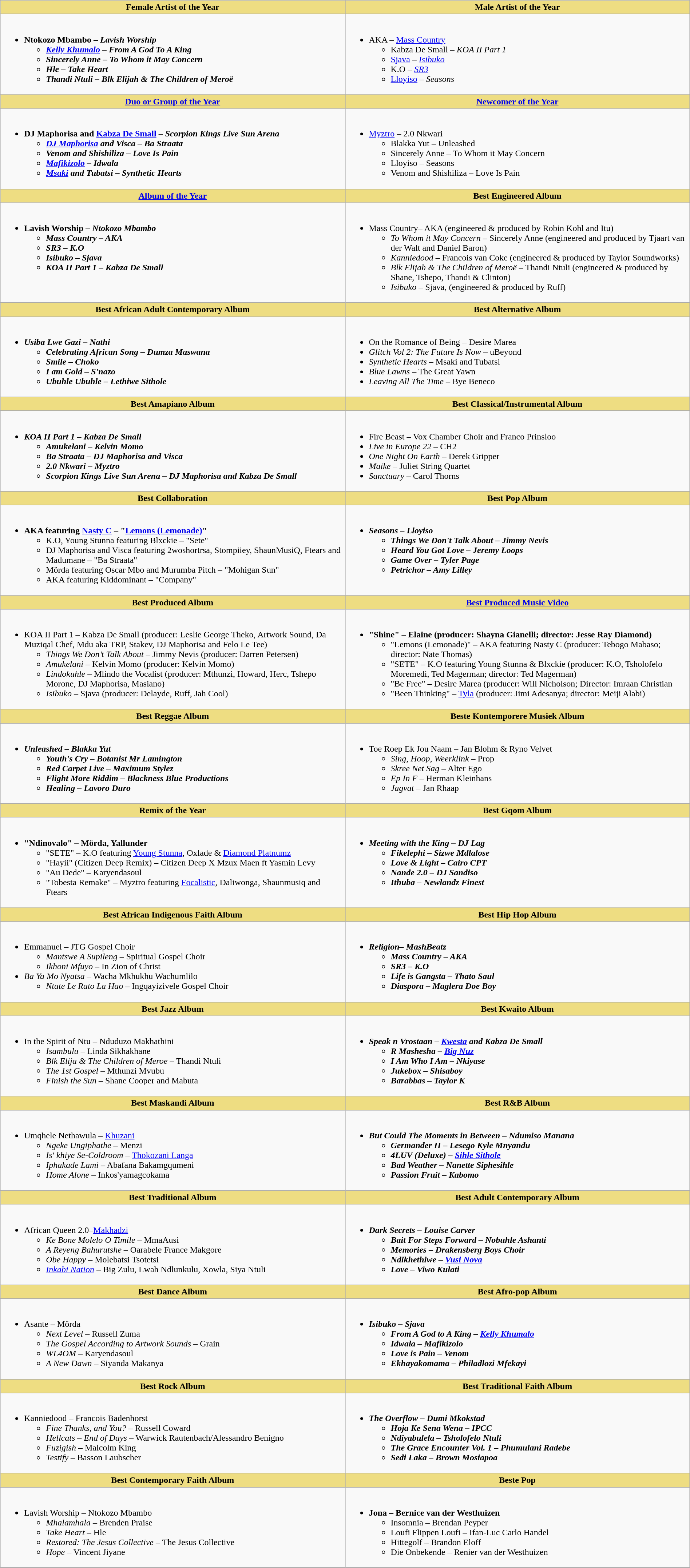<table class=wikitable width="100%">
<tr>
<th style="background:#EEDD82;" ! width="50%">Female Artist of the Year</th>
<th style="background:#EEDD82;" ! width="50%">Male Artist of the Year</th>
</tr>
<tr>
<td valign="top"><br><ul><li><strong>Ntokozo Mbambo – <em>Lavish Worship<strong><em><ul><li><a href='#'>Kelly Khumalo</a> – </em>From A God To A King<em></li><li>Sincerely Anne – </em>To Whom it May Concern<em></li><li>Hle – </em>Take Heart<em></li><li>Thandi Ntuli – </em>Blk Elijah & The Children of Meroë<em></li></ul></li></ul></td>
<td valign="top"><br><ul><li></strong>AKA – </em><a href='#'>Mass Country</a></em></strong><ul><li>Kabza De Small – <em>KOA II Part 1</em></li><li><a href='#'>Sjava</a> – <em><a href='#'>Isibuko</a></em></li><li>K.O – <em><a href='#'>SR3</a></em></li><li><a href='#'>Lloyiso</a> – <em>Seasons</em></li></ul></li></ul></td>
</tr>
<tr>
<th style="background:#EEDD82;" ! width="50%"><a href='#'>Duo or Group of the Year</a></th>
<th style="background:#EEDD82;" ! width="50%"><a href='#'>Newcomer of the Year</a></th>
</tr>
<tr>
<td valign="top"><br><ul><li><strong>DJ Maphorisa and <a href='#'>Kabza De Small</a> – <em>Scorpion Kings Live Sun Arena<strong><em><ul><li><a href='#'>DJ Maphorisa</a> and Visca – </em> Ba Straata<em></li><li>Venom and Shishiliza – </em>Love Is Pain<em></li><li><a href='#'>Mafikizolo</a> – </em>Idwala<em></li><li><a href='#'>Msaki</a> and Tubatsi – </em> Synthetic Hearts<em></li></ul></li></ul></td>
<td valign="top"><br><ul><li></strong><a href='#'>Myztro</a> – </em>2.0 Nkwari</em></strong><ul><li>Blakka Yut – Unleashed </li><li>Sincerely Anne – To Whom it May Concern</li><li>Lloyiso – Seasons </li><li>Venom and Shishiliza – Love Is Pain</li></ul></li></ul></td>
</tr>
<tr>
<th style="background:#EEDD82;" ! width="50%"><a href='#'>Album of the Year</a></th>
<th style="background:#EEDD82;" ! width="50%">Best Engineered Album</th>
</tr>
<tr>
<td valign="top"><br><ul><li><strong>Lavish Worship<em> – Ntokozo Mbambo<strong><em><ul><li></em>Mass Country<em> – AKA</li><li></em>SR3<em> – K.O</li><li></em>Isibuko<em> – Sjava</li><li></em>KOA II Part 1<em> – Kabza De Small</li></ul></li></ul></td>
<td valign="top"><br><ul><li></em></strong>Mass Country</em>– AKA (engineered & produced by Robin Kohl and Itu)</strong><ul><li><em>To Whom it May Concern</em> – Sincerely Anne (engineered and produced by Tjaart van der Walt and Daniel Baron)</li><li><em>Kanniedood</em> – Francois van Coke (engineered & produced by Taylor Soundworks)</li><li><em>Blk Elijah & The Children of Meroë</em> – Thandi Ntuli (engineered & produced by Shane, Tshepo, Thandi & Clinton)</li><li><em>Isibuko</em> – Sjava, (engineered & produced by Ruff)</li></ul></li></ul></td>
</tr>
<tr>
<th style="background:#EEDD82;" ! width="50%">Best African Adult Contemporary Album</th>
<th style="background:#EEDD82;" ! width="50%">Best Alternative Album</th>
</tr>
<tr>
<td valign="top"><br><ul><li><strong><em>Usiba Lwe Gazi<em> – Nathi<strong><ul><li></em>Celebrating African Song<em> – Dumza Maswana</li><li></em>Smile<em> – Choko </li><li></em>I am Gold<em> – S'nazo </li><li></em>Ubuhle Ubuhle<em> – Lethiwe Sithole</li></ul></li></ul></td>
<td valign="top"><br><ul><li></em></strong>On the Romance of Being</em> – Desire Marea</strong></li><li><em>Glitch Vol 2: The Future Is Now</em> – uBeyond</li><li><em>Synthetic Hearts</em> – Msaki and Tubatsi</li><li><em>Blue Lawns</em> – The Great Yawn</li><li><em>Leaving All The Time</em> – Bye Beneco</li></ul></td>
</tr>
<tr>
<th style="background:#EEDD82;" ! width="50%">Best Amapiano Album</th>
<th style="background:#EEDD82;" ! width="50%">Best Classical/Instrumental Album</th>
</tr>
<tr>
<td valign="top"><br><ul><li><strong><em>KOA II Part 1<em> – Kabza De Small<strong><ul><li></em>Amukelani<em> – Kelvin Momo</li><li></em>Ba Straata<em> – DJ Maphorisa and Visca</li><li></em>2.0 Nkwari<em> – Myztro</li><li></em>Scorpion Kings Live Sun Arena<em> – DJ Maphorisa and Kabza De Small</li></ul></li></ul></td>
<td valign="top"><br><ul><li></em></strong>Fire Beast</em> – Vox Chamber Choir and Franco Prinsloo</strong></li><li><em>Live in Europe 22</em> – CH2 </li><li><em>One Night On Earth</em> – Derek Gripper</li><li><em>Maike</em> – Juliet String Quartet</li><li><em>Sanctuary</em> – Carol Thorns</li></ul></td>
</tr>
<tr>
<th style="background:#EEDD82;" ! width="50%">Best Collaboration</th>
<th style="background:#EEDD82;" ! width="50%">Best Pop Album</th>
</tr>
<tr>
<td valign="top"><br><ul><li><strong>AKA featuring <a href='#'>Nasty C</a> –  "<a href='#'>Lemons (Lemonade)</a>"</strong><ul><li>K.O, Young Stunna featuring Blxckie – "Sete"</li><li>DJ Maphorisa and Visca featuring 2woshortrsa, Stompiiey, ShaunMusiQ, Ftears and Madumane –  "Ba Straata"</li><li>Mörda featuring Oscar Mbo and Murumba Pitch –  "Mohigan Sun"</li><li>AKA featuring Kiddominant –  "Company"</li></ul></li></ul></td>
<td valign="top"><br><ul><li><strong><em>Seasons<em> – Lloyiso<strong><ul><li></em>Things We Don't Talk About<em> – Jimmy Nevis</li><li></em>Heard You Got Love<em> – Jeremy Loops</li><li></em>Game Over<em> – Tyler Page</li><li></em>Petrichor<em> – Amy Lilley</li></ul></li></ul></td>
</tr>
<tr>
<th style="background:#EEDD82;" ! width="50%">Best Produced Album</th>
<th style="background:#EEDD82;" ! width="50%"><a href='#'>Best Produced Music Video</a></th>
</tr>
<tr>
<td valign="top"><br><ul><li></em></strong>KOA II Part 1</em> – Kabza De Small (producer: Leslie George Theko, Artwork Sound, Da Muziqal Chef, Mdu aka TRP, Stakev, DJ Maphorisa and Felo Le Tee)</strong><ul><li><em>Things We Don’t Talk About</em> – Jimmy Nevis (producer: Darren Petersen)</li><li><em>Amukelani</em> – Kelvin Momo (producer: Kelvin Momo)</li><li><em>Lindokuhle</em> – Mlindo the Vocalist (producer: Mthunzi, Howard, Herc, Tshepo Morone, DJ Maphorisa, Masiano)</li><li><em>Isibuko</em> – Sjava (producer: Delayde, Ruff, Jah Cool)</li></ul></li></ul></td>
<td valign="top"><br><ul><li><strong>"Shine" – Elaine (producer: Shayna Gianelli; director: Jesse Ray Diamond)</strong><ul><li>"Lemons (Lemonade)" – AKA featuring Nasty C (producer: Tebogo Mabaso; director: Nate Thomas)</li><li>"SETE" – K.O featuring Young Stunna & Blxckie (producer: K.O, Tsholofelo Moremedi, Ted Magerman; director: Ted Magerman)</li><li>"Be Free" – Desire Marea (producer: Will Nicholson; Director: Imraan Christian</li><li>"Been Thinking" – <a href='#'>Tyla</a> (producer: Jimi Adesanya; director: Meiji Alabi)</li></ul></li></ul></td>
</tr>
<tr>
<th style="background:#EEDD82;" ! width="50%">Best Reggae Album</th>
<th style="background:#EEDD82;" ! width="50%">Beste Kontemporere Musiek Album</th>
</tr>
<tr>
<td valign="top"><br><ul><li><strong><em>Unleashed<em> – Blakka Yut<strong><ul><li></em>Youth's Cry<em> – Botanist Mr Lamington</li><li></em>Red Carpet Live<em> – Maximum Stylez</li><li></em>Flight More Riddim<em> – Blackness Blue Productions</li><li></em>Healing<em> – Lavoro Duro</li></ul></li></ul></td>
<td valign="top"><br><ul><li></em></strong>Toe Roep Ek Jou Naam</em> – Jan Blohm & Ryno Velvet</strong><ul><li><em>Sing, Hoop, Weerklink</em> – Prop</li><li><em>Skree Net Sag</em> – Alter Ego</li><li><em>Ep In F</em> – Herman Kleinhans</li><li><em>Jagvat</em> – Jan Rhaap</li></ul></li></ul></td>
</tr>
<tr>
<th style="background:#EEDD82;" ! width="50%">Remix of the Year</th>
<th style="background:#EEDD82;" ! width="50%">Best Gqom Album</th>
</tr>
<tr>
<td valign="top"><br><ul><li><strong>"Ndinovalo" – Mörda, Yallunder</strong><ul><li>"SETE" – K.O featuring <a href='#'>Young Stunna</a>, Oxlade & <a href='#'>Diamond Platnumz</a></li><li>"Hayii" (Citizen Deep Remix) – Citizen Deep X Mzux Maen ft Yasmin Levy</li><li>"Au Dede" – Karyendasoul</li><li>"Tobesta Remake" – Myztro featuring <a href='#'>Focalistic</a>, Daliwonga, Shaunmusiq and Ftears</li></ul></li></ul></td>
<td valign="top"><br><ul><li><strong><em>Meeting with the King<em> – DJ Lag<strong><ul><li></em>Fikelephi<em> – Sizwe Mdlalose</li><li></em>Love & Light<em> – Cairo CPT</li><li></em>Nande 2.0<em> – DJ Sandiso</li><li></em>Ithuba<em> – Newlandz Finest</li></ul></li></ul></td>
</tr>
<tr>
<th style="background:#EEDD82;" ! width="50%">Best African Indigenous Faith Album</th>
<th style="background:#EEDD82;" ! width="50%">Best Hip Hop Album</th>
</tr>
<tr>
<td valign="top"><br><ul><li></em></strong>Emmanuel</em> – JTG Gospel Choir</strong><ul><li><em>Mantswe A Supileng</em> – Spiritual Gospel Choir</li><li><em>Ikhoni Mfuyo</em> – In Zion of Christ</li></ul></li><li><em>Ba Ya Mo Nyatsa</em> – Wacha Mkhukhu Wachumlilo<ul><li><em>Ntate Le Rato La Hao</em> – Ingqayizivele Gospel Choir</li></ul></li></ul></td>
<td valign="top"><br><ul><li><strong><em>Religion<em>– MashBeatz<strong><ul><li></em>Mass Country<em> – AKA</li><li></em>SR3<em> – K.O</li><li></em>Life is Gangsta<em> – Thato Saul</li><li></em>Diaspora<em> – Maglera Doe Boy</li></ul></li></ul></td>
</tr>
<tr>
<th style="background:#EEDD82;" ! width="50%">Best Jazz Album</th>
<th style="background:#EEDD82;" ! width="50%">Best Kwaito Album</th>
</tr>
<tr>
<td valign="top"><br><ul><li></em></strong>In the Spirit of Ntu</em> – Nduduzo Makhathini</strong><ul><li><em>Isambulu</em> – Linda Sikhakhane</li><li><em>Blk Elija & The Children of Meroe</em> – Thandi Ntuli</li><li><em>The 1st Gospel</em> – Mthunzi Mvubu</li><li><em>Finish the Sun</em> – Shane Cooper and Mabuta</li></ul></li></ul></td>
<td valign="top"><br><ul><li><strong><em>Speak n Vrostaan<em> – <a href='#'>Kwesta</a> and Kabza De Small<strong><ul><li></em>R Mashesha<em> – <a href='#'>Big Nuz</a></li><li></em>I Am Who I Am<em> – Nkiyase</li><li></em>Jukebox<em> – Shisaboy</li><li></em>Barabbas<em> – Taylor K</li></ul></li></ul></td>
</tr>
<tr>
<th style="background:#EEDD82;" ! width="50%">Best Maskandi Album</th>
<th style="background:#EEDD82;" ! width="50%">Best R&B Album</th>
</tr>
<tr>
<td valign="top"><br><ul><li></em></strong>Umqhele Nethawula</em> – <a href='#'>Khuzani</a></strong><ul><li><em>Ngeke Ungiphathe</em> – Menzi</li><li><em>Is' khiye Se-Coldroom</em> – <a href='#'>Thokozani Langa</a></li><li><em>Iphakade Lami</em> – Abafana Bakamgqumeni</li><li><em>Home Alone</em> – Inkos'yamagcokama</li></ul></li></ul></td>
<td valign="top"><br><ul><li><strong><em>But Could The Moments in Between<em> – Ndumiso Manana<strong><ul><li></em>Germander II<em> – Lesego Kyle Mnyandu</li><li></em>4LUV (Deluxe)<em> – <a href='#'>Sihle Sithole</a></li><li></em>Bad Weather<em> – Nanette Siphesihle</li><li></em>Passion Fruit<em> – Kabomo</li></ul></li></ul></td>
</tr>
<tr>
<th style="background:#EEDD82;" ! width="50%">Best Traditional Album</th>
<th style="background:#EEDD82;" ! width="50%">Best Adult Contemporary Album</th>
</tr>
<tr>
<td valign="top"><br><ul><li></em></strong>African Queen 2.0</em>–<a href='#'>Makhadzi</a> </strong><ul><li><em>Ke Bone Molelo O Timile</em> – MmaAusi</li><li><em>A Reyeng Bahurutshe</em> – Oarabele France Makgore</li><li><em>Obe Happy</em> – Molebatsi Tsotetsi</li><li><em><a href='#'>Inkabi Nation</a></em> – Big Zulu, Lwah Ndlunkulu, Xowla, Siya Ntuli</li></ul></li></ul></td>
<td valign="top"><br><ul><li><strong><em>Dark Secrets<em> – Louise Carver<strong><ul><li></em>Bait For Steps Forward<em> – Nobuhle Ashanti</li><li></em>Memories<em> – Drakensberg Boys Choir</li><li></em>Ndikhethiwe<em> – <a href='#'>Vusi Nova</a></li><li></em>Love<em> – Viwo Kulati</li></ul></li></ul></td>
</tr>
<tr>
<th style="background:#EEDD82;" ! width="50%">Best Dance Album</th>
<th style="background:#EEDD82;" ! width="50%">Best Afro-pop Album</th>
</tr>
<tr>
<td valign="top"><br><ul><li></em></strong>Asante</em> – Mörda</strong><ul><li><em>Next Level</em> – Russell Zuma</li><li><em>The Gospel According to Artwork Sounds</em> – Grain</li><li><em>WL4OM</em> – Karyendasoul</li><li><em>A New Dawn</em> – Siyanda Makanya </li></ul></li></ul></td>
<td valign="top"><br><ul><li><strong><em>Isibuko<em> – Sjava<strong><ul><li></em>From A God to A King<em> – <a href='#'>Kelly Khumalo</a></li><li></em>Idwala<em> – Mafikizolo</li><li></em>Love is Pain<em> – Venom</li><li></em>Ekhayakomama<em> – Philadlozi Mfekayi</li></ul></li></ul></td>
</tr>
<tr>
<th style="background:#EEDD82;" ! width="50%">Best Rock Album</th>
<th style="background:#EEDD82;" ! width="50%">Best Traditional Faith Album</th>
</tr>
<tr>
<td valign="top"><br><ul><li></em></strong>Kanniedood</em> – Francois Badenhorst</strong><ul><li><em>Fine Thanks, and You?</em> – Russell Coward</li><li><em>Hellcats – End of Days</em> – Warwick Rautenbach/Alessandro Benigno</li><li><em>Fuzigish</em> – Malcolm King</li><li><em>Testify</em> – Basson Laubscher</li></ul></li></ul></td>
<td valign="top"><br><ul><li><strong><em>The Overflow<em> – Dumi Mkokstad<strong><ul><li></em>Hoja Ke Sena Wena<em> – IPCC</li><li></em>Ndiyabulela<em> – Tsholofelo Ntuli</li><li></em>The Grace Encounter Vol. 1<em> – Phumulani Radebe</li><li></em>Sedi Laka<em> – Brown Mosiapoa</li></ul></li></ul></td>
</tr>
<tr>
<th style="background:#EEDD82;" ! width="50%">Best Contemporary Faith Album</th>
<th style="background:#EEDD82;" ! width="50%">Beste Pop</th>
</tr>
<tr>
<td valign="top"><br><ul><li></em></strong>Lavish Worship</em> – Ntokozo Mbambo</strong><ul><li><em>Mhalamhala</em> – Brenden Praise</li><li><em>Take Heart</em> – Hle</li><li><em>Restored: The Jesus Collective</em> – The Jesus Collective</li><li><em>Hope</em> – Vincent Jiyane</li></ul></li></ul></td>
<td valign="top"><br><ul><li><strong>Jona – Bernice van der Westhuizen</strong><ul><li>Insomnia – Brendan Peyper</li><li>Loufi Flippen Loufi – Ifan-Luc Carlo Handel</li><li>Hittegolf – Brandon Eloff</li><li>Die Onbekende – Renier van der Westhuizen</li></ul></li></ul></td>
</tr>
</table>
